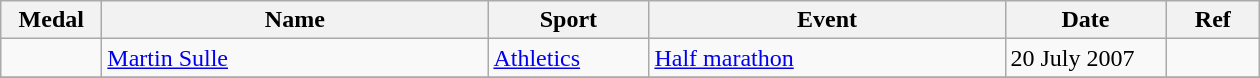<table class="wikitable sortable" style="font-size:100%">
<tr>
<th width="60">Medal</th>
<th width="250">Name</th>
<th width="100">Sport</th>
<th width="230">Event</th>
<th width="100">Date</th>
<th width="55">Ref</th>
</tr>
<tr>
<td></td>
<td><a href='#'>Martin Sulle</a></td>
<td><a href='#'>Athletics</a></td>
<td><a href='#'>Half marathon</a></td>
<td>20 July 2007</td>
<td></td>
</tr>
<tr>
</tr>
</table>
